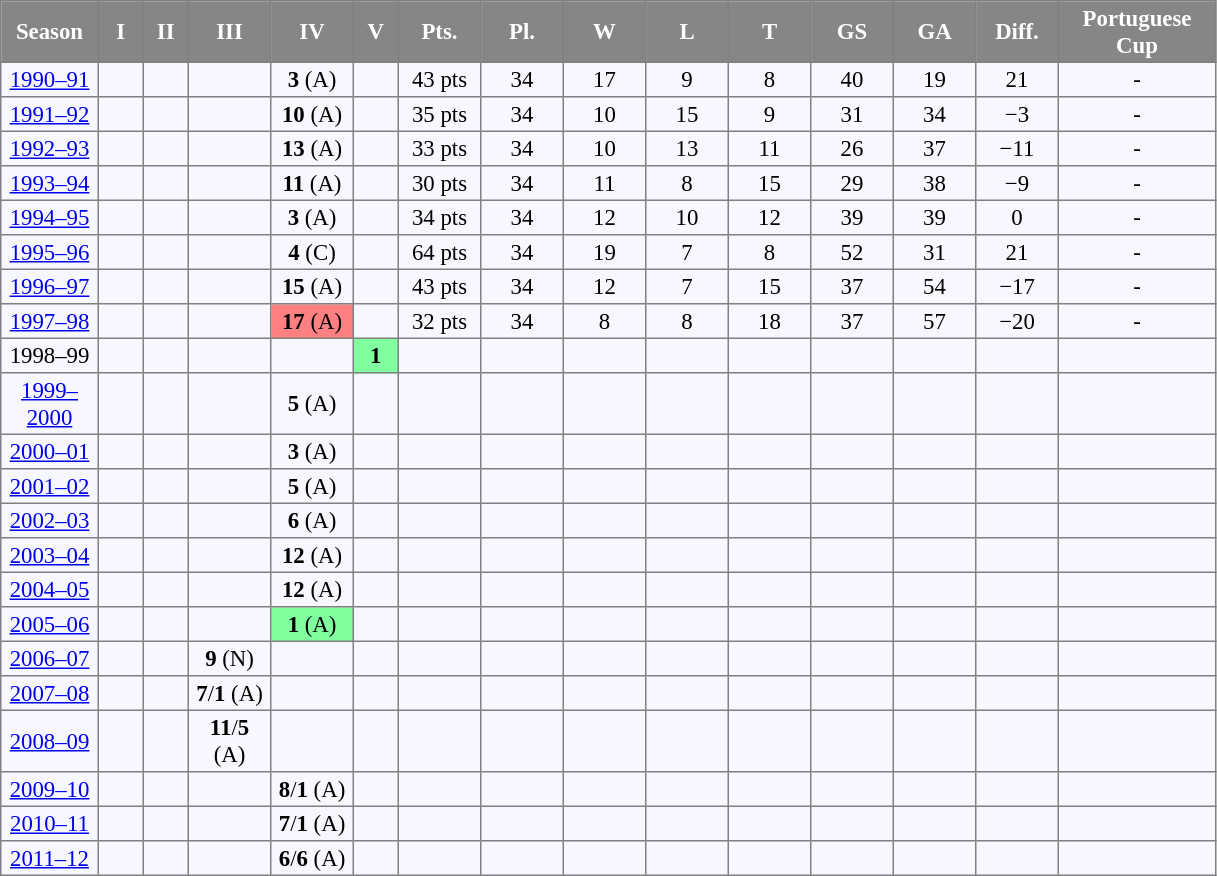<table bgcolor="#f7f8ff" cellpadding="2" cellspacing="2" border="1" style="font-size: 95%; border: gray solid 1px; border-collapse: collapse; text-align:center">
<tr bgcolor="#868686" style="color: #ffffff">
<td width="60" align="center"><strong>Season</strong></td>
<td width="25" align="center"><strong>I</strong></td>
<td width="25" align="center"><strong>II</strong></td>
<td width="50" align="center"><strong>III</strong></td>
<td width="50" align="center"><strong>IV</strong></td>
<td width="25" align="center"><strong>V</strong></td>
<td width="50" align="center"><strong>Pts.</strong></td>
<td width="50" align="center"><strong>Pl.</strong></td>
<td width="50" align="center"><strong>W</strong></td>
<td width="50" align="center"><strong>L</strong></td>
<td width="50" align="center"><strong>T</strong></td>
<td width="50" align="center"><strong>GS</strong></td>
<td width="50" align="center"><strong>GA</strong></td>
<td width="50" align="center"><strong>Diff.</strong></td>
<td width="100" align="center"><strong>Portuguese Cup</strong></td>
</tr>
<tr>
<td><a href='#'>1990–91</a></td>
<td></td>
<td></td>
<td></td>
<td><strong>3</strong> (A)</td>
<td></td>
<td>43 pts</td>
<td>34</td>
<td>17</td>
<td>9</td>
<td>8</td>
<td>40</td>
<td>19</td>
<td>21</td>
<td>-</td>
</tr>
<tr>
<td><a href='#'>1991–92</a></td>
<td></td>
<td></td>
<td></td>
<td><strong>10</strong> (A)</td>
<td></td>
<td>35 pts</td>
<td>34</td>
<td>10</td>
<td>15</td>
<td>9</td>
<td>31</td>
<td>34</td>
<td>−3</td>
<td>-</td>
</tr>
<tr>
<td><a href='#'>1992–93</a></td>
<td></td>
<td></td>
<td></td>
<td><strong>13</strong> (A)</td>
<td></td>
<td>33 pts</td>
<td>34</td>
<td>10</td>
<td>13</td>
<td>11</td>
<td>26</td>
<td>37</td>
<td>−11</td>
<td>-</td>
</tr>
<tr>
<td><a href='#'>1993–94</a></td>
<td></td>
<td></td>
<td></td>
<td><strong>11</strong> (A)</td>
<td></td>
<td>30 pts</td>
<td>34</td>
<td>11</td>
<td>8</td>
<td>15</td>
<td>29</td>
<td>38</td>
<td>−9</td>
<td>-</td>
</tr>
<tr>
<td><a href='#'>1994–95</a></td>
<td></td>
<td></td>
<td></td>
<td><strong>3</strong> (A)</td>
<td></td>
<td>34 pts</td>
<td>34</td>
<td>12</td>
<td>10</td>
<td>12</td>
<td>39</td>
<td>39</td>
<td>0</td>
<td>-</td>
</tr>
<tr>
<td><a href='#'>1995–96</a></td>
<td></td>
<td></td>
<td></td>
<td><strong>4</strong> (C)</td>
<td></td>
<td>64 pts</td>
<td>34</td>
<td>19</td>
<td>7</td>
<td>8</td>
<td>52</td>
<td>31</td>
<td>21</td>
<td>-</td>
</tr>
<tr>
<td><a href='#'>1996–97</a></td>
<td></td>
<td></td>
<td></td>
<td><strong>15</strong> (A)</td>
<td></td>
<td>43 pts</td>
<td>34</td>
<td>12</td>
<td>7</td>
<td>15</td>
<td>37</td>
<td>54</td>
<td>−17</td>
<td>-</td>
</tr>
<tr>
<td><a href='#'>1997–98</a></td>
<td></td>
<td></td>
<td></td>
<td bgcolor="#FF8080"><strong>17</strong> (A)</td>
<td></td>
<td>32 pts</td>
<td>34</td>
<td>8</td>
<td>8</td>
<td>18</td>
<td>37</td>
<td>57</td>
<td>−20</td>
<td>-</td>
</tr>
<tr>
<td>1998–99</td>
<td></td>
<td></td>
<td></td>
<td></td>
<td bgcolor="#80FF9F"><strong>1</strong></td>
<td></td>
<td></td>
<td></td>
<td></td>
<td></td>
<td></td>
<td></td>
<td></td>
<td></td>
</tr>
<tr>
<td><a href='#'>1999–2000</a></td>
<td></td>
<td></td>
<td></td>
<td><strong>5</strong> (A)</td>
<td></td>
<td></td>
<td></td>
<td></td>
<td></td>
<td></td>
<td></td>
<td></td>
<td></td>
<td></td>
</tr>
<tr>
<td><a href='#'>2000–01</a></td>
<td></td>
<td></td>
<td></td>
<td><strong>3</strong> (A)</td>
<td></td>
<td></td>
<td></td>
<td></td>
<td></td>
<td></td>
<td></td>
<td></td>
<td></td>
<td></td>
</tr>
<tr>
<td><a href='#'>2001–02</a></td>
<td></td>
<td></td>
<td></td>
<td><strong>5</strong> (A)</td>
<td></td>
<td></td>
<td></td>
<td></td>
<td></td>
<td></td>
<td></td>
<td></td>
<td></td>
<td></td>
</tr>
<tr>
<td><a href='#'>2002–03</a></td>
<td></td>
<td></td>
<td></td>
<td><strong>6</strong> (A)</td>
<td></td>
<td></td>
<td></td>
<td></td>
<td></td>
<td></td>
<td></td>
<td></td>
<td></td>
<td></td>
</tr>
<tr>
<td><a href='#'>2003–04</a></td>
<td></td>
<td></td>
<td></td>
<td><strong>12</strong> (A)</td>
<td></td>
<td></td>
<td></td>
<td></td>
<td></td>
<td></td>
<td></td>
<td></td>
<td></td>
<td></td>
</tr>
<tr>
<td><a href='#'>2004–05</a></td>
<td></td>
<td></td>
<td></td>
<td><strong>12</strong> (A)</td>
<td></td>
<td></td>
<td></td>
<td></td>
<td></td>
<td></td>
<td></td>
<td></td>
<td></td>
<td></td>
</tr>
<tr>
<td><a href='#'>2005–06</a></td>
<td></td>
<td></td>
<td></td>
<td bgcolor="#80FF9F"><strong>1</strong> (A)</td>
<td></td>
<td></td>
<td></td>
<td></td>
<td></td>
<td></td>
<td></td>
<td></td>
<td></td>
<td></td>
</tr>
<tr>
<td><a href='#'>2006–07</a></td>
<td></td>
<td></td>
<td><strong>9</strong> (N)</td>
<td></td>
<td></td>
<td></td>
<td></td>
<td></td>
<td></td>
<td></td>
<td></td>
<td></td>
<td></td>
</tr>
<tr>
<td><a href='#'>2007–08</a></td>
<td></td>
<td></td>
<td><strong>7</strong>/<strong>1</strong> (A)</td>
<td></td>
<td></td>
<td></td>
<td></td>
<td></td>
<td></td>
<td></td>
<td></td>
<td></td>
<td></td>
<td></td>
</tr>
<tr>
<td><a href='#'>2008–09</a></td>
<td></td>
<td></td>
<td><strong>11</strong>/<strong>5</strong> (A)</td>
<td></td>
<td></td>
<td></td>
<td></td>
<td></td>
<td></td>
<td></td>
<td></td>
<td></td>
<td></td>
<td></td>
</tr>
<tr>
<td><a href='#'>2009–10</a></td>
<td></td>
<td></td>
<td></td>
<td><strong>8</strong>/<strong>1</strong> (A)</td>
<td></td>
<td></td>
<td></td>
<td></td>
<td></td>
<td></td>
<td></td>
<td></td>
<td></td>
<td></td>
</tr>
<tr>
<td><a href='#'>2010–11</a></td>
<td></td>
<td></td>
<td></td>
<td><strong>7</strong>/<strong>1</strong> (A)</td>
<td></td>
<td></td>
<td></td>
<td></td>
<td></td>
<td></td>
<td></td>
<td></td>
<td></td>
<td></td>
</tr>
<tr>
<td><a href='#'>2011–12</a></td>
<td></td>
<td></td>
<td></td>
<td><strong>6</strong>/<strong>6</strong> (A)</td>
<td></td>
<td></td>
<td></td>
<td></td>
<td></td>
<td></td>
<td></td>
<td></td>
<td></td>
<td></td>
</tr>
</table>
